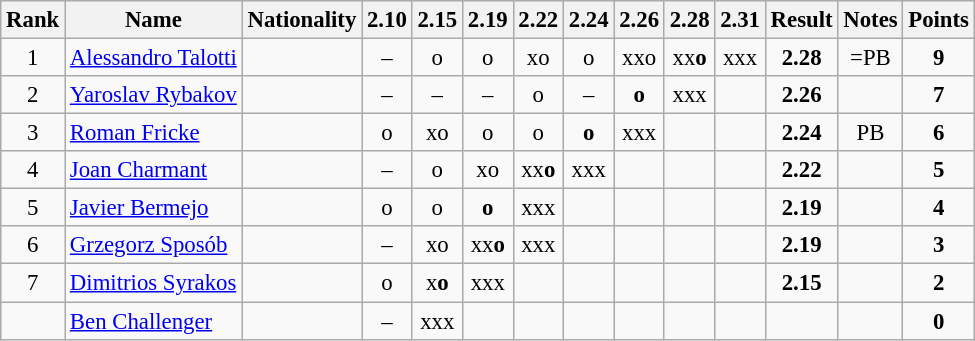<table class="wikitable sortable" style="text-align:center;font-size:95%">
<tr>
<th>Rank</th>
<th>Name</th>
<th>Nationality</th>
<th>2.10</th>
<th>2.15</th>
<th>2.19</th>
<th>2.22</th>
<th>2.24</th>
<th>2.26</th>
<th>2.28</th>
<th>2.31</th>
<th>Result</th>
<th>Notes</th>
<th>Points</th>
</tr>
<tr>
<td>1</td>
<td align=left><a href='#'>Alessandro Talotti</a></td>
<td align=left></td>
<td>–</td>
<td>o</td>
<td>o</td>
<td>xo</td>
<td>o</td>
<td>xxo</td>
<td>xx<strong>o</strong></td>
<td>xxx</td>
<td><strong>2.28</strong></td>
<td>=PB</td>
<td><strong>9</strong></td>
</tr>
<tr>
<td>2</td>
<td align=left><a href='#'>Yaroslav Rybakov</a></td>
<td align=left></td>
<td>–</td>
<td>–</td>
<td>–</td>
<td>o</td>
<td>–</td>
<td><strong>o</strong></td>
<td>xxx</td>
<td></td>
<td><strong>2.26</strong></td>
<td></td>
<td><strong>7</strong></td>
</tr>
<tr>
<td>3</td>
<td align=left><a href='#'>Roman Fricke</a></td>
<td align=left></td>
<td>o</td>
<td>xo</td>
<td>o</td>
<td>o</td>
<td><strong>o</strong></td>
<td>xxx</td>
<td></td>
<td></td>
<td><strong>2.24</strong></td>
<td>PB</td>
<td><strong>6</strong></td>
</tr>
<tr>
<td>4</td>
<td align=left><a href='#'>Joan Charmant</a></td>
<td align=left></td>
<td>–</td>
<td>o</td>
<td>xo</td>
<td>xx<strong>o</strong></td>
<td>xxx</td>
<td></td>
<td></td>
<td></td>
<td><strong>2.22</strong></td>
<td></td>
<td><strong>5</strong></td>
</tr>
<tr>
<td>5</td>
<td align=left><a href='#'>Javier Bermejo</a></td>
<td align=left></td>
<td>o</td>
<td>o</td>
<td><strong>o</strong></td>
<td>xxx</td>
<td></td>
<td></td>
<td></td>
<td></td>
<td><strong>2.19</strong></td>
<td></td>
<td><strong>4</strong></td>
</tr>
<tr>
<td>6</td>
<td align=left><a href='#'>Grzegorz Sposób</a></td>
<td align=left></td>
<td>–</td>
<td>xo</td>
<td>xx<strong>o</strong></td>
<td>xxx</td>
<td></td>
<td></td>
<td></td>
<td></td>
<td><strong>2.19</strong></td>
<td></td>
<td><strong>3</strong></td>
</tr>
<tr>
<td>7</td>
<td align=left><a href='#'>Dimitrios Syrakos</a></td>
<td align=left></td>
<td>o</td>
<td>x<strong>o</strong></td>
<td>xxx</td>
<td></td>
<td></td>
<td></td>
<td></td>
<td></td>
<td><strong>2.15</strong></td>
<td></td>
<td><strong>2</strong></td>
</tr>
<tr>
<td></td>
<td align=left><a href='#'>Ben Challenger</a></td>
<td align=left></td>
<td>–</td>
<td>xxx</td>
<td></td>
<td></td>
<td></td>
<td></td>
<td></td>
<td></td>
<td><strong></strong></td>
<td></td>
<td><strong>0</strong></td>
</tr>
</table>
